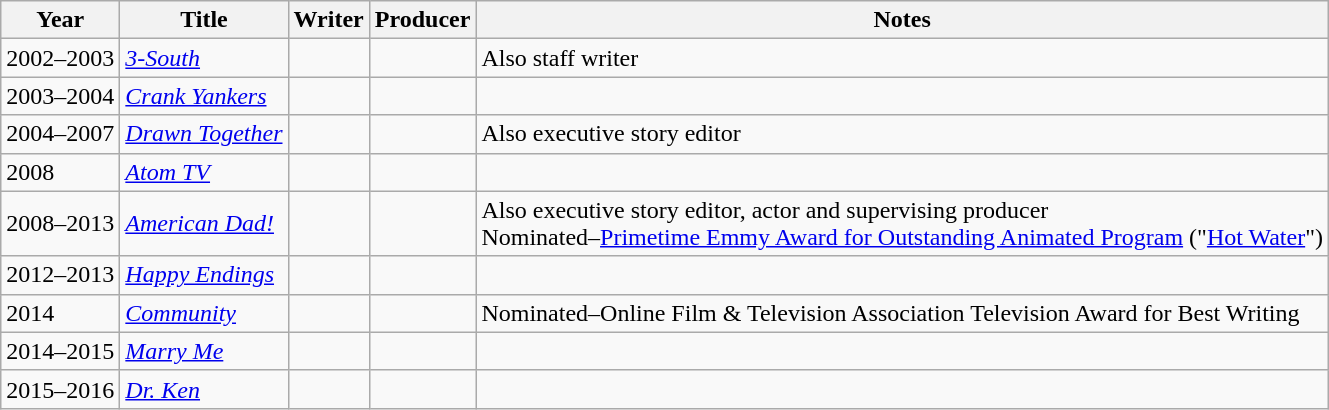<table class="wikitable">
<tr>
<th>Year</th>
<th>Title</th>
<th>Writer</th>
<th>Producer</th>
<th>Notes</th>
</tr>
<tr>
<td>2002–2003</td>
<td><em><a href='#'>3-South</a></em></td>
<td></td>
<td></td>
<td>Also staff writer</td>
</tr>
<tr>
<td>2003–2004</td>
<td><em><a href='#'>Crank Yankers</a></em></td>
<td></td>
<td></td>
<td></td>
</tr>
<tr>
<td>2004–2007</td>
<td><em><a href='#'>Drawn Together</a></em></td>
<td></td>
<td></td>
<td>Also executive story editor</td>
</tr>
<tr>
<td>2008</td>
<td><em><a href='#'>Atom TV</a></em></td>
<td></td>
<td></td>
<td></td>
</tr>
<tr>
<td>2008–2013</td>
<td><em><a href='#'>American Dad!</a></em></td>
<td></td>
<td></td>
<td>Also executive story editor, actor and supervising producer<br>Nominated–<a href='#'>Primetime Emmy Award for Outstanding Animated Program</a> ("<a href='#'>Hot Water</a>")</td>
</tr>
<tr>
<td>2012–2013</td>
<td><em><a href='#'>Happy Endings</a></em></td>
<td></td>
<td></td>
<td></td>
</tr>
<tr>
<td>2014</td>
<td><em><a href='#'>Community</a></em></td>
<td></td>
<td></td>
<td>Nominated–Online Film & Television Association Television Award for Best Writing</td>
</tr>
<tr>
<td>2014–2015</td>
<td><em><a href='#'>Marry Me</a></em></td>
<td></td>
<td></td>
<td></td>
</tr>
<tr>
<td>2015–2016</td>
<td><em><a href='#'>Dr. Ken</a></em></td>
<td></td>
<td></td>
<td></td>
</tr>
</table>
